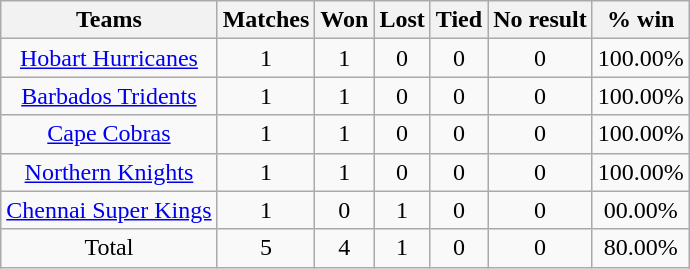<table class="wikitable" style="text-align: center;">
<tr>
<th>Teams</th>
<th>Matches</th>
<th>Won</th>
<th>Lost</th>
<th>Tied</th>
<th>No result</th>
<th>% win</th>
</tr>
<tr>
<td><a href='#'>Hobart Hurricanes</a></td>
<td>1</td>
<td>1</td>
<td>0</td>
<td>0</td>
<td>0</td>
<td>100.00%</td>
</tr>
<tr>
<td><a href='#'>Barbados Tridents</a></td>
<td>1</td>
<td>1</td>
<td>0</td>
<td>0</td>
<td>0</td>
<td>100.00%</td>
</tr>
<tr>
<td><a href='#'>Cape Cobras</a></td>
<td>1</td>
<td>1</td>
<td>0</td>
<td>0</td>
<td>0</td>
<td>100.00%</td>
</tr>
<tr>
<td><a href='#'>Northern Knights</a></td>
<td>1</td>
<td>1</td>
<td>0</td>
<td>0</td>
<td>0</td>
<td>100.00%</td>
</tr>
<tr>
<td><a href='#'>Chennai Super Kings</a></td>
<td>1</td>
<td>0</td>
<td>1</td>
<td>0</td>
<td>0</td>
<td>00.00%</td>
</tr>
<tr>
<td>Total</td>
<td>5</td>
<td>4</td>
<td>1</td>
<td>0</td>
<td>0</td>
<td>80.00%</td>
</tr>
</table>
